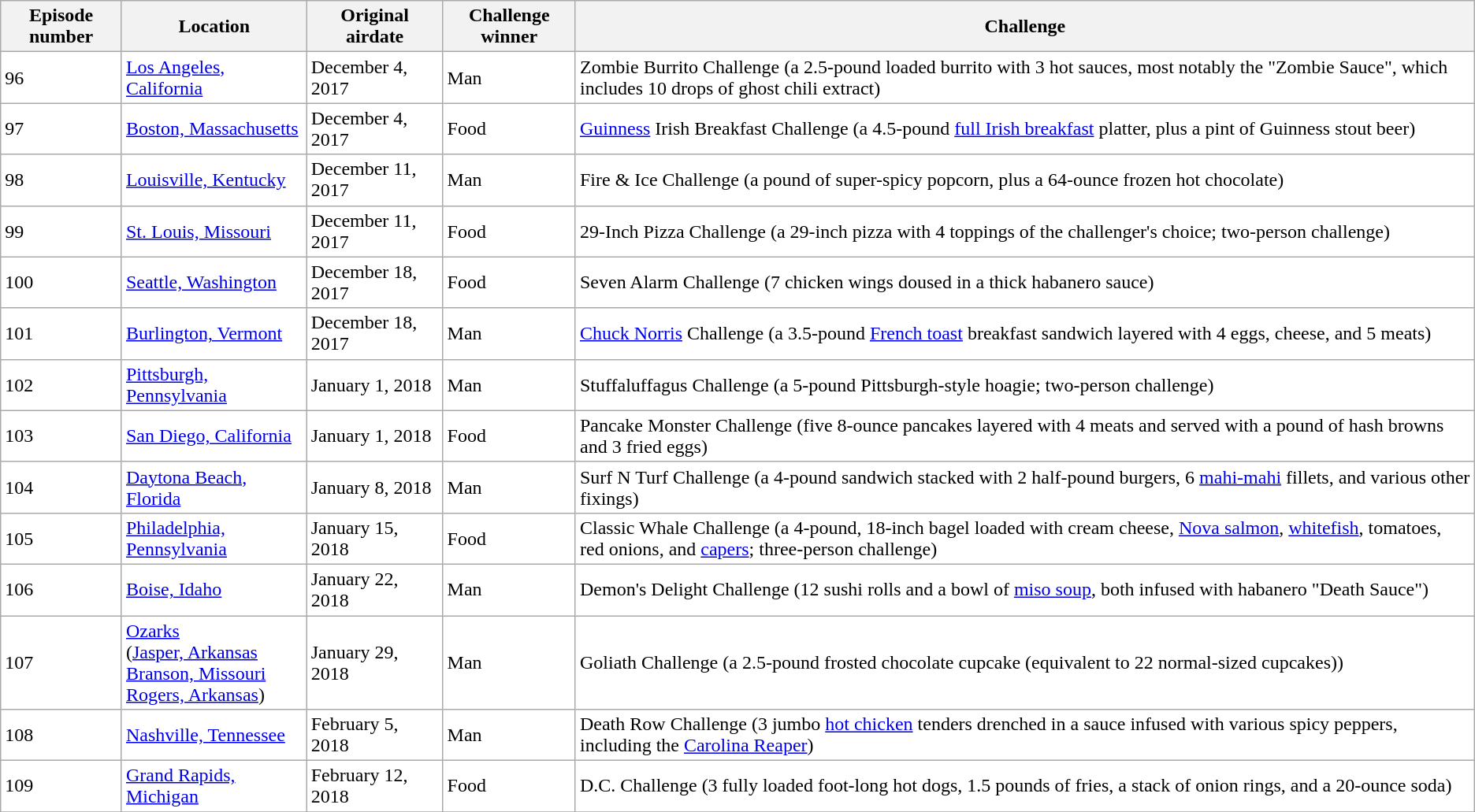<table class="wikitable sortable" border="2" style="background: White;">
<tr>
<th>Episode number</th>
<th>Location</th>
<th>Original airdate</th>
<th>Challenge winner</th>
<th>Challenge</th>
</tr>
<tr>
<td>96</td>
<td><a href='#'>Los Angeles, California</a></td>
<td>December 4, 2017</td>
<td>Man</td>
<td>Zombie Burrito Challenge (a 2.5-pound loaded burrito with 3 hot sauces, most notably the "Zombie Sauce", which includes 10 drops of ghost chili extract)</td>
</tr>
<tr>
<td>97</td>
<td><a href='#'>Boston, Massachusetts</a></td>
<td>December 4, 2017</td>
<td>Food</td>
<td><a href='#'>Guinness</a> Irish Breakfast Challenge (a 4.5-pound <a href='#'>full Irish breakfast</a> platter, plus a pint of Guinness stout beer)</td>
</tr>
<tr>
<td>98</td>
<td><a href='#'>Louisville, Kentucky</a></td>
<td>December 11, 2017</td>
<td>Man</td>
<td>Fire & Ice Challenge (a pound of super-spicy popcorn, plus a 64-ounce frozen hot chocolate)</td>
</tr>
<tr>
<td>99</td>
<td><a href='#'>St. Louis, Missouri</a></td>
<td>December 11, 2017</td>
<td>Food</td>
<td>29-Inch Pizza Challenge (a 29-inch pizza with 4 toppings of the challenger's choice; two-person challenge)</td>
</tr>
<tr>
<td>100</td>
<td><a href='#'>Seattle, Washington</a></td>
<td>December 18, 2017</td>
<td>Food</td>
<td>Seven Alarm Challenge (7 chicken wings doused in a thick habanero sauce)</td>
</tr>
<tr>
<td>101</td>
<td><a href='#'>Burlington, Vermont</a></td>
<td>December 18, 2017</td>
<td>Man</td>
<td><a href='#'>Chuck Norris</a> Challenge (a 3.5-pound <a href='#'>French toast</a> breakfast sandwich layered with 4 eggs, cheese, and 5 meats)</td>
</tr>
<tr>
<td>102</td>
<td><a href='#'>Pittsburgh, Pennsylvania</a></td>
<td>January 1, 2018</td>
<td>Man</td>
<td>Stuffaluffagus Challenge (a 5-pound Pittsburgh-style hoagie; two-person challenge)</td>
</tr>
<tr>
<td>103</td>
<td><a href='#'>San Diego, California</a></td>
<td>January 1, 2018</td>
<td>Food</td>
<td>Pancake Monster Challenge (five 8-ounce pancakes layered with 4 meats and served with a pound of hash browns and 3 fried eggs)</td>
</tr>
<tr>
<td>104</td>
<td><a href='#'>Daytona Beach, Florida</a></td>
<td>January 8, 2018</td>
<td>Man</td>
<td>Surf N Turf Challenge (a 4-pound sandwich stacked with 2 half-pound burgers, 6 <a href='#'>mahi-mahi</a> fillets, and various other fixings)</td>
</tr>
<tr>
<td>105</td>
<td><a href='#'>Philadelphia, Pennsylvania</a></td>
<td>January 15, 2018</td>
<td>Food</td>
<td>Classic Whale Challenge (a 4-pound, 18-inch bagel loaded with cream cheese, <a href='#'>Nova salmon</a>, <a href='#'>whitefish</a>, tomatoes, red onions, and <a href='#'>capers</a>; three-person challenge)</td>
</tr>
<tr>
<td>106</td>
<td><a href='#'>Boise, Idaho</a></td>
<td>January 22, 2018</td>
<td>Man</td>
<td>Demon's Delight Challenge (12 sushi rolls and a bowl of <a href='#'>miso soup</a>, both infused with habanero "Death Sauce")</td>
</tr>
<tr>
<td>107</td>
<td><a href='#'>Ozarks</a><br> (<a href='#'>Jasper, Arkansas</a><br><a href='#'>Branson, Missouri</a><br><a href='#'>Rogers, Arkansas</a>)</td>
<td>January 29, 2018</td>
<td>Man</td>
<td>Goliath Challenge (a 2.5-pound frosted chocolate cupcake (equivalent to 22 normal-sized cupcakes))</td>
</tr>
<tr>
<td>108</td>
<td><a href='#'>Nashville, Tennessee</a></td>
<td>February 5, 2018</td>
<td>Man</td>
<td>Death Row Challenge (3 jumbo <a href='#'>hot chicken</a> tenders drenched in a sauce infused with various spicy peppers, including the <a href='#'>Carolina Reaper</a>)</td>
</tr>
<tr>
<td>109</td>
<td><a href='#'>Grand Rapids, Michigan</a></td>
<td>February 12, 2018</td>
<td>Food</td>
<td>D.C. Challenge (3 fully loaded foot-long hot dogs, 1.5 pounds of fries, a stack of onion rings, and a 20-ounce soda)</td>
</tr>
<tr>
</tr>
</table>
